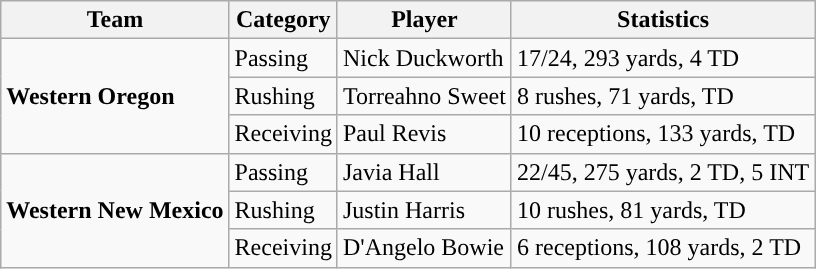<table class="wikitable" style="float: left;">
<tr>
<th>Team</th>
<th>Category</th>
<th>Player</th>
<th>Statistics</th>
</tr>
<tr>
<td rowspan=3><strong>Western Oregon</strong></td>
<td>Passing</td>
<td>Nick Duckworth</td>
<td>17/24, 293 yards, 4 TD</td>
</tr>
<tr>
<td>Rushing</td>
<td>Torreahno Sweet</td>
<td>8 rushes, 71 yards, TD</td>
</tr>
<tr>
<td>Receiving</td>
<td>Paul Revis</td>
<td>10 receptions, 133 yards, TD</td>
</tr>
<tr>
<td rowspan=3><strong>Western New Mexico</strong></td>
<td>Passing</td>
<td>Javia Hall</td>
<td>22/45, 275 yards, 2 TD, 5 INT</td>
</tr>
<tr>
<td>Rushing</td>
<td>Justin Harris</td>
<td>10 rushes, 81 yards, TD</td>
</tr>
<tr>
<td>Receiving</td>
<td>D'Angelo Bowie</td>
<td>6 receptions, 108 yards, 2 TD</td>
</tr>
</table>
